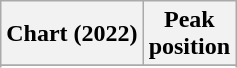<table class="wikitable sortable plainrowheaders" style="text-align:center">
<tr>
<th scope="col">Chart (2022)</th>
<th scope="col">Peak<br>position</th>
</tr>
<tr>
</tr>
<tr>
</tr>
<tr>
</tr>
</table>
